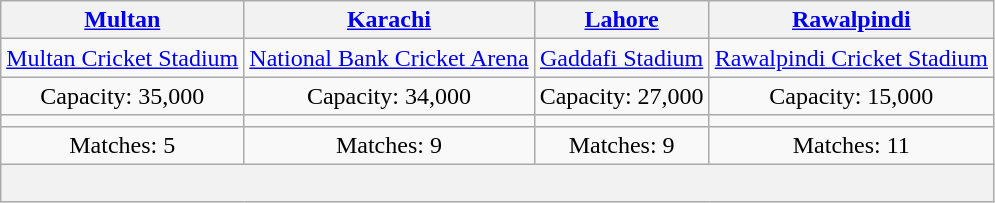<table class="wikitable" style="text-align:center">
<tr>
<th><a href='#'>Multan</a></th>
<th><a href='#'>Karachi</a></th>
<th><a href='#'>Lahore</a></th>
<th><a href='#'>Rawalpindi</a></th>
</tr>
<tr>
<td><a href='#'>Multan Cricket Stadium</a></td>
<td><a href='#'>National Bank Cricket Arena</a></td>
<td><a href='#'>Gaddafi Stadium</a></td>
<td><a href='#'>Rawalpindi Cricket Stadium</a></td>
</tr>
<tr>
<td>Capacity: 35,000</td>
<td>Capacity: 34,000</td>
<td>Capacity: 27,000</td>
<td>Capacity: 15,000</td>
</tr>
<tr>
<td></td>
<td></td>
<td></td>
<td></td>
</tr>
<tr>
<td>Matches: 5</td>
<td>Matches: 9</td>
<td>Matches: 9</td>
<td>Matches: 11</td>
</tr>
<tr>
<th colspan="5"><br></th>
</tr>
</table>
